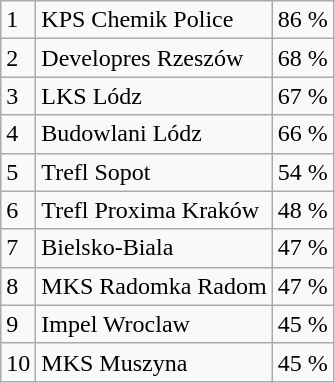<table class="wikitable">
<tr>
<td>1</td>
<td>KPS Chemik Police</td>
<td>86 %</td>
</tr>
<tr>
<td>2</td>
<td>Developres Rzeszów</td>
<td>68 %</td>
</tr>
<tr>
<td>3</td>
<td>LKS Lódz</td>
<td>67 %</td>
</tr>
<tr>
<td>4</td>
<td>Budowlani Lódz</td>
<td>66 %</td>
</tr>
<tr>
<td>5</td>
<td>Trefl Sopot</td>
<td>54 %</td>
</tr>
<tr>
<td>6</td>
<td>Trefl Proxima Kraków</td>
<td>48 %</td>
</tr>
<tr>
<td>7</td>
<td>Bielsko-Biala</td>
<td>47 %</td>
</tr>
<tr>
<td>8</td>
<td>MKS Radomka Radom</td>
<td>47 %</td>
</tr>
<tr>
<td>9</td>
<td>Impel Wroclaw</td>
<td>45 %</td>
</tr>
<tr>
<td>10</td>
<td>MKS Muszyna</td>
<td>45 %</td>
</tr>
</table>
